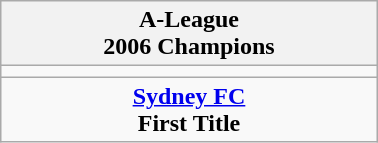<table class="wikitable" style="text-align: center; margin: 0 auto; width: 20%">
<tr>
<th>A-League<br>2006 Champions</th>
</tr>
<tr>
<td></td>
</tr>
<tr>
<td><strong><a href='#'>Sydney FC</a></strong><br><strong>First Title</strong></td>
</tr>
</table>
